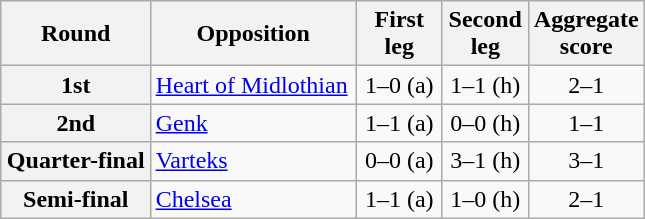<table class="wikitable plainrowheaders" style="text-align:center;margin-left:1em;float:right">
<tr>
<th scope=col>Round</th>
<th scope="col" style="width:130px;">Opposition</th>
<th scope="col" style="width:50px;">First leg</th>
<th scope="col" style="width:50px;">Second leg</th>
<th scope="col" style="width:50px;">Aggregate score</th>
</tr>
<tr>
<th scope=row style="text-align:center">1st</th>
<td align="left"><a href='#'>Heart of Midlothian</a></td>
<td>1–0 (a)</td>
<td>1–1 (h)</td>
<td>2–1</td>
</tr>
<tr>
<th scope=row style="text-align:center">2nd</th>
<td align="left"><a href='#'>Genk</a></td>
<td>1–1 (a)</td>
<td>0–0 (h)</td>
<td>1–1</td>
</tr>
<tr>
<th scope=row style="text-align:center">Quarter-final</th>
<td align="left"><a href='#'>Varteks</a></td>
<td>0–0 (a)</td>
<td>3–1 (h)</td>
<td>3–1</td>
</tr>
<tr>
<th scope=row style="text-align:center">Semi-final</th>
<td align="left"><a href='#'>Chelsea</a></td>
<td>1–1 (a)</td>
<td>1–0 (h)</td>
<td>2–1</td>
</tr>
</table>
